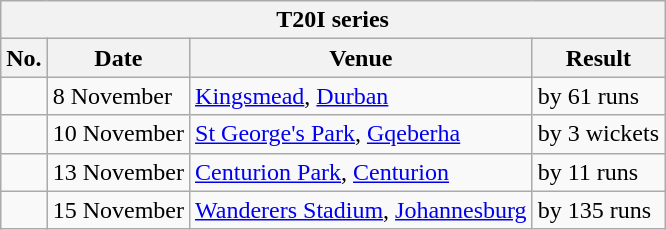<table class="wikitable">
<tr>
<th colspan="4">T20I series</th>
</tr>
<tr>
<th>No.</th>
<th>Date</th>
<th>Venue</th>
<th>Result</th>
</tr>
<tr>
<td></td>
<td>8 November</td>
<td><a href='#'>Kingsmead</a>, <a href='#'>Durban</a></td>
<td> by 61 runs</td>
</tr>
<tr>
<td></td>
<td>10 November</td>
<td><a href='#'>St George's Park</a>, <a href='#'>Gqeberha</a></td>
<td> by 3 wickets</td>
</tr>
<tr>
<td></td>
<td>13 November</td>
<td><a href='#'>Centurion Park</a>, <a href='#'>Centurion</a></td>
<td> by 11 runs</td>
</tr>
<tr>
<td></td>
<td>15 November</td>
<td><a href='#'>Wanderers Stadium</a>, <a href='#'>Johannesburg</a></td>
<td> by 135 runs</td>
</tr>
</table>
